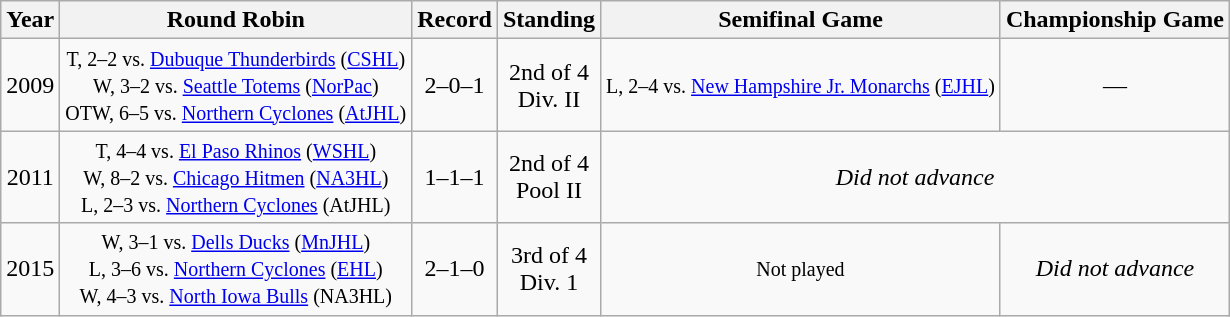<table class="wikitable" style="text-align:center">
<tr>
<th>Year</th>
<th>Round Robin</th>
<th>Record</th>
<th>Standing</th>
<th>Semifinal Game</th>
<th>Championship Game</th>
</tr>
<tr>
<td>2009</td>
<td><small>T, 2–2 vs. <a href='#'>Dubuque Thunderbirds</a> (<a href='#'>CSHL</a>)<br>W, 3–2 vs. <a href='#'>Seattle Totems</a> (<a href='#'>NorPac</a>)<br>OTW, 6–5 vs. <a href='#'>Northern Cyclones</a> (<a href='#'>AtJHL</a>)</small></td>
<td>2–0–1</td>
<td>2nd of 4<br>Div. II</td>
<td><small>L, 2–4 vs. <a href='#'>New Hampshire Jr. Monarchs</a> (<a href='#'>EJHL</a>)</small></td>
<td>—</td>
</tr>
<tr>
<td>2011</td>
<td><small>T, 4–4 vs. <a href='#'>El Paso Rhinos</a> (<a href='#'>WSHL</a>)<br>W, 8–2 vs. <a href='#'>Chicago Hitmen</a> (<a href='#'>NA3HL</a>)<br>L, 2–3 vs. <a href='#'>Northern Cyclones</a> (AtJHL)</small></td>
<td>1–1–1</td>
<td>2nd of 4<br>Pool II</td>
<td colspan=2><em>Did not advance</em></td>
</tr>
<tr>
<td>2015</td>
<td><small>W, 3–1 vs. <a href='#'>Dells Ducks</a> (<a href='#'>MnJHL</a>)<br>L, 3–6 vs. <a href='#'>Northern Cyclones</a> (<a href='#'>EHL</a>)<br>W, 4–3 vs. <a href='#'>North Iowa Bulls</a> (NA3HL)</small></td>
<td>2–1–0</td>
<td>3rd of 4<br>Div. 1</td>
<td><small>Not played</small></td>
<td><em>Did not advance</em></td>
</tr>
</table>
